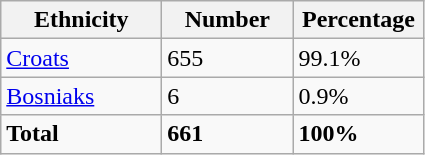<table class="wikitable">
<tr>
<th width="100px">Ethnicity</th>
<th width="80px">Number</th>
<th width="80px">Percentage</th>
</tr>
<tr>
<td><a href='#'>Croats</a></td>
<td>655</td>
<td>99.1%</td>
</tr>
<tr>
<td><a href='#'>Bosniaks</a></td>
<td>6</td>
<td>0.9%</td>
</tr>
<tr>
<td><strong>Total</strong></td>
<td><strong>661</strong></td>
<td><strong>100%</strong></td>
</tr>
</table>
